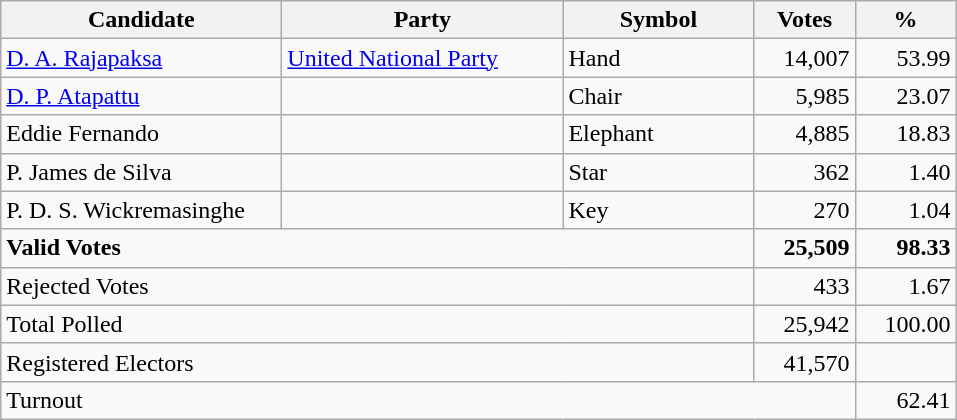<table class="wikitable" border="1" style="text-align:right;">
<tr>
<th align=left width="180">Candidate</th>
<th align=left width="180">Party</th>
<th align=left width="120">Symbol</th>
<th align=left width="60">Votes</th>
<th align=left width="60">%</th>
</tr>
<tr>
<td align=left><a href='#'>D. A. Rajapaksa</a></td>
<td align=left><a href='#'>United National Party</a></td>
<td align=left>Hand</td>
<td align=right>14,007</td>
<td align=right>53.99</td>
</tr>
<tr>
<td align=left><a href='#'>D. P. Atapattu</a></td>
<td></td>
<td align=left>Chair</td>
<td align=right>5,985</td>
<td align=right>23.07</td>
</tr>
<tr>
<td align=left>Eddie Fernando</td>
<td></td>
<td align=left>Elephant</td>
<td align=right>4,885</td>
<td align=right>18.83</td>
</tr>
<tr>
<td align=left>P. James de Silva</td>
<td></td>
<td align=left>Star</td>
<td align=right>362</td>
<td align=right>1.40</td>
</tr>
<tr>
<td align=left>P. D. S. Wickremasinghe</td>
<td></td>
<td align=left>Key</td>
<td align=right>270</td>
<td align=right>1.04</td>
</tr>
<tr>
<td align=left colspan=3><strong>Valid Votes</strong></td>
<td align=right><strong>25,509</strong></td>
<td align=right><strong>98.33</strong></td>
</tr>
<tr>
<td align=left colspan=3>Rejected Votes</td>
<td align=right>433</td>
<td align=right>1.67</td>
</tr>
<tr>
<td align=left colspan=3>Total Polled</td>
<td align=right>25,942</td>
<td align=right>100.00</td>
</tr>
<tr>
<td align=left colspan=3>Registered Electors</td>
<td align=right>41,570</td>
<td></td>
</tr>
<tr>
<td align=left colspan=4>Turnout</td>
<td align=right>62.41</td>
</tr>
</table>
